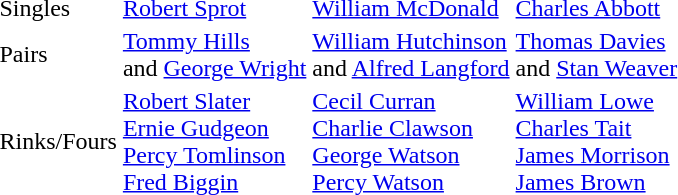<table>
<tr>
<td>Singles</td>
<td> <a href='#'>Robert Sprot</a></td>
<td> <a href='#'>William McDonald</a></td>
<td> <a href='#'>Charles Abbott</a></td>
</tr>
<tr>
<td>Pairs</td>
<td> <a href='#'>Tommy Hills</a><br>and <a href='#'>George Wright</a></td>
<td> <a href='#'>William Hutchinson</a><br>and <a href='#'>Alfred Langford</a></td>
<td> <a href='#'>Thomas Davies</a><br>and <a href='#'>Stan Weaver</a></td>
</tr>
<tr>
<td>Rinks/Fours</td>
<td> <a href='#'>Robert Slater</a><br><a href='#'>Ernie Gudgeon</a><br><a href='#'>Percy Tomlinson</a><br><a href='#'>Fred Biggin</a></td>
<td> <a href='#'>Cecil Curran</a><br><a href='#'>Charlie Clawson</a><br><a href='#'>George Watson</a><br><a href='#'>Percy Watson</a></td>
<td> <a href='#'>William Lowe</a><br><a href='#'>Charles Tait</a><br><a href='#'>James Morrison</a><br><a href='#'>James Brown</a></td>
</tr>
</table>
